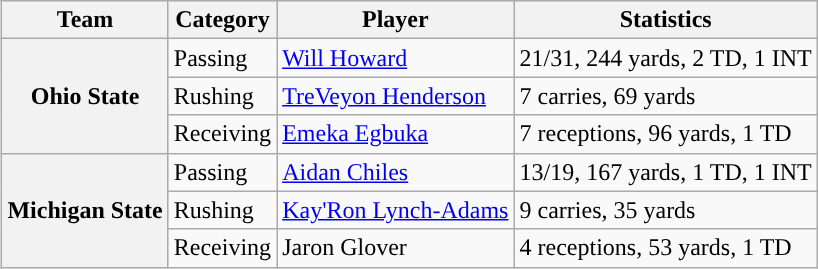<table class="wikitable" style="float:right">
<tr>
<th>Team</th>
<th>Category</th>
<th>Player</th>
<th>Statistics</th>
</tr>
<tr>
<th rowspan=3>Ohio State</th>
<td>Passing</td>
<td><a href='#'>Will Howard</a></td>
<td>21/31, 244 yards, 2 TD, 1 INT</td>
</tr>
<tr>
<td>Rushing</td>
<td><a href='#'>TreVeyon Henderson</a></td>
<td>7 carries, 69 yards</td>
</tr>
<tr>
<td>Receiving</td>
<td><a href='#'>Emeka Egbuka</a></td>
<td>7 receptions, 96 yards, 1 TD</td>
</tr>
<tr>
<th rowspan=3>Michigan State</th>
<td>Passing</td>
<td><a href='#'>Aidan Chiles</a></td>
<td>13/19, 167 yards, 1 TD, 1 INT</td>
</tr>
<tr>
<td>Rushing</td>
<td><a href='#'>Kay'Ron Lynch-Adams</a></td>
<td>9 carries, 35 yards</td>
</tr>
<tr>
<td>Receiving</td>
<td>Jaron Glover</td>
<td>4 receptions, 53 yards, 1 TD</td>
</tr>
</table>
